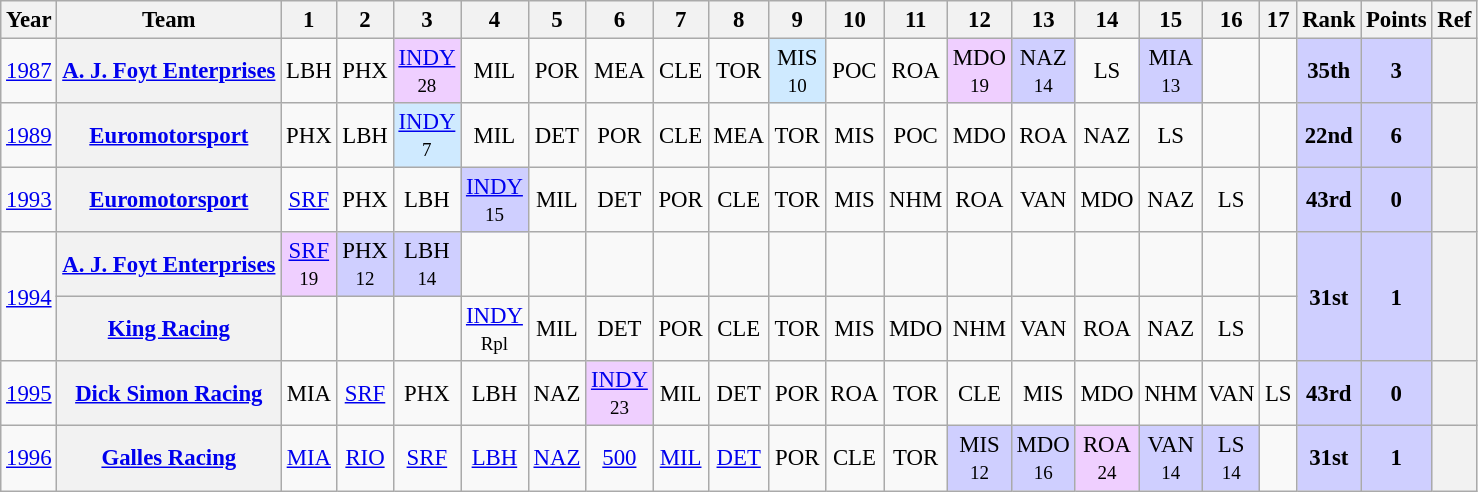<table class="wikitable" style="text-align:center; font-size:95%">
<tr>
<th>Year</th>
<th>Team</th>
<th>1</th>
<th>2</th>
<th>3</th>
<th>4</th>
<th>5</th>
<th>6</th>
<th>7</th>
<th>8</th>
<th>9</th>
<th>10</th>
<th>11</th>
<th>12</th>
<th>13</th>
<th>14</th>
<th>15</th>
<th>16</th>
<th>17</th>
<th>Rank</th>
<th>Points</th>
<th>Ref</th>
</tr>
<tr>
<td><a href='#'>1987</a></td>
<th><a href='#'>A. J. Foyt Enterprises</a></th>
<td>LBH</td>
<td>PHX</td>
<td style="background:#EFCFFF;"><a href='#'>INDY</a><br><small>28</small></td>
<td>MIL</td>
<td>POR</td>
<td>MEA</td>
<td>CLE</td>
<td>TOR</td>
<td style="background:#CFEAFF;">MIS<br><small>10</small></td>
<td>POC</td>
<td>ROA</td>
<td style="background:#EFCFFF;">MDO<br><small>19</small></td>
<td style="background:#CFCFFF;">NAZ<br><small>14</small></td>
<td>LS</td>
<td style="background:#CFCFFF;">MIA<br><small>13</small></td>
<td></td>
<td></td>
<td style="background:#CFCFFF;"><strong>35th</strong></td>
<td style="background:#CFCFFF;"><strong>3</strong></td>
<th></th>
</tr>
<tr>
<td><a href='#'>1989</a></td>
<th><a href='#'>Euromotorsport</a></th>
<td>PHX</td>
<td>LBH</td>
<td style="background:#CFEAFF;"><a href='#'>INDY</a><br><small>7</small></td>
<td>MIL</td>
<td>DET</td>
<td>POR</td>
<td>CLE</td>
<td>MEA</td>
<td>TOR</td>
<td>MIS</td>
<td>POC</td>
<td>MDO</td>
<td>ROA</td>
<td>NAZ</td>
<td>LS</td>
<td></td>
<td></td>
<td style="background:#CFCFFF;"><strong>22nd</strong></td>
<td style="background:#CFCFFF;"><strong>6</strong></td>
<th></th>
</tr>
<tr>
<td><a href='#'>1993</a></td>
<th><a href='#'>Euromotorsport</a></th>
<td><a href='#'>SRF</a></td>
<td>PHX<br><small></small></td>
<td>LBH<br><small></small></td>
<td style="background:#CFCFFF;"><a href='#'>INDY</a><br><small>15</small></td>
<td>MIL<br><small></small></td>
<td>DET<br><small></small></td>
<td>POR<br><small></small></td>
<td>CLE<br><small></small></td>
<td>TOR<br><small></small></td>
<td>MIS<br><small></small></td>
<td>NHM<br><small></small></td>
<td>ROA<br><small></small></td>
<td>VAN<br><small></small></td>
<td>MDO<br><small></small></td>
<td>NAZ<br><small></small></td>
<td>LS<br><small></small></td>
<td></td>
<td style="background:#CFCFFF;"><strong>43rd</strong></td>
<td style="background:#CFCFFF;"><strong>0</strong></td>
<th></th>
</tr>
<tr>
<td rowspan="2"><a href='#'>1994</a></td>
<th><a href='#'>A. J. Foyt Enterprises</a></th>
<td style="background:#EFCFFF;"><a href='#'>SRF</a><br><small>19</small></td>
<td style="background:#CFCFFF;">PHX<br><small>12</small></td>
<td style="background:#CFCFFF;">LBH<br><small>14</small></td>
<td></td>
<td></td>
<td></td>
<td></td>
<td></td>
<td></td>
<td></td>
<td></td>
<td></td>
<td></td>
<td></td>
<td></td>
<td></td>
<td></td>
<td rowspan="2" style="background:#CFCFFF;"><strong>31st</strong></td>
<td rowspan="2" style="background:#CFCFFF;"><strong>1</strong></td>
<th rowspan=2></th>
</tr>
<tr>
<th><a href='#'>King Racing</a></th>
<td></td>
<td></td>
<td></td>
<td><a href='#'>INDY</a><br><small>Rpl</small></td>
<td>MIL<br><small></small></td>
<td>DET<br><small></small></td>
<td>POR<br><small></small></td>
<td>CLE<br><small></small></td>
<td>TOR<br><small></small></td>
<td>MIS<br><small></small></td>
<td>MDO<br><small></small></td>
<td>NHM<br><small></small></td>
<td>VAN<br><small></small></td>
<td>ROA<br><small></small></td>
<td>NAZ<br><small></small></td>
<td>LS<br><small></small></td>
<td></td>
</tr>
<tr>
<td><a href='#'>1995</a></td>
<th><a href='#'>Dick Simon Racing</a></th>
<td>MIA<br><small></small></td>
<td><a href='#'>SRF</a><br><small></small></td>
<td>PHX<br><small></small></td>
<td>LBH<br><small></small></td>
<td>NAZ<br><small></small></td>
<td style="background:#EFCFFF;"><a href='#'>INDY</a><br><small>23</small></td>
<td>MIL<br><small></small></td>
<td>DET<br><small></small></td>
<td>POR<br><small></small></td>
<td>ROA<br><small></small></td>
<td>TOR<br><small></small></td>
<td>CLE<br><small></small></td>
<td>MIS<br><small></small></td>
<td>MDO<br><small></small></td>
<td>NHM<br><small></small></td>
<td>VAN<br><small></small></td>
<td>LS<br><small></small></td>
<td style="background:#CFCFFF;"><strong>43rd</strong></td>
<td style="background:#CFCFFF;"><strong>0</strong></td>
<th></th>
</tr>
<tr>
<td><a href='#'>1996</a></td>
<th><a href='#'>Galles Racing</a></th>
<td><a href='#'>MIA</a></td>
<td><a href='#'>RIO</a></td>
<td><a href='#'>SRF</a></td>
<td><a href='#'>LBH</a></td>
<td><a href='#'>NAZ</a></td>
<td><a href='#'>500</a></td>
<td><a href='#'>MIL</a></td>
<td><a href='#'>DET</a></td>
<td>POR</td>
<td>CLE</td>
<td>TOR</td>
<td style="background:#CFCFFF;">MIS<br><small>12</small></td>
<td style="background:#CFCFFF;">MDO<br><small>16</small></td>
<td style="background:#EFCFFF;">ROA<br><small>24</small></td>
<td style="background:#CFCFFF;">VAN<br><small>14</small></td>
<td style="background:#CFCFFF;">LS<br><small>14</small></td>
<td></td>
<td style="background:#CFCFFF;"><strong>31st</strong></td>
<td style="background:#CFCFFF;"><strong>1</strong></td>
<th></th>
</tr>
</table>
